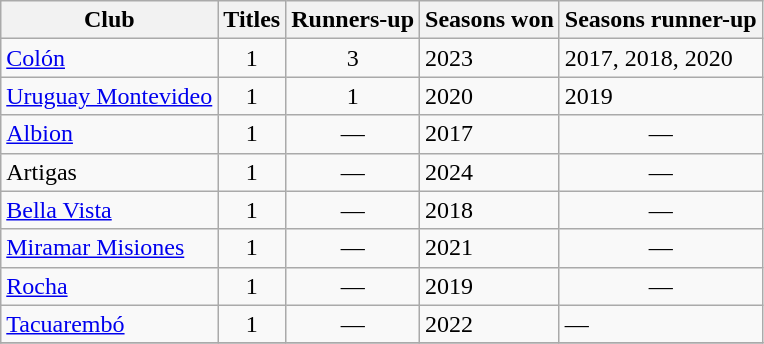<table class="wikitable sortable plainrowheaders">
<tr>
<th scope=col>Club</th>
<th scope=col>Titles</th>
<th scope=col>Runners-up</th>
<th scope=col>Seasons won</th>
<th scope=col>Seasons runner-up</th>
</tr>
<tr>
<td><a href='#'>Colón</a></td>
<td align=center>1</td>
<td align=center>3</td>
<td>2023</td>
<td>2017, 2018, 2020</td>
</tr>
<tr>
<td><a href='#'>Uruguay Montevideo</a></td>
<td align=center>1</td>
<td align=center>1</td>
<td>2020</td>
<td>2019</td>
</tr>
<tr>
<td><a href='#'>Albion</a></td>
<td align=center>1</td>
<td align=center>—</td>
<td>2017</td>
<td align=center>—</td>
</tr>
<tr>
<td>Artigas</td>
<td align=center>1</td>
<td align=center>—</td>
<td>2024</td>
<td align=center>—</td>
</tr>
<tr>
<td><a href='#'>Bella Vista</a></td>
<td align=center>1</td>
<td align=center>—</td>
<td>2018</td>
<td align=center>—</td>
</tr>
<tr>
<td><a href='#'>Miramar Misiones</a></td>
<td align=center>1</td>
<td align=center>—</td>
<td>2021</td>
<td align=center>—</td>
</tr>
<tr>
<td><a href='#'>Rocha</a></td>
<td align=center>1</td>
<td align=center>—</td>
<td>2019</td>
<td align=center>—</td>
</tr>
<tr>
<td><a href='#'>Tacuarembó</a></td>
<td align=center>1</td>
<td align=center>—</td>
<td>2022</td>
<td>—</td>
</tr>
<tr>
</tr>
</table>
